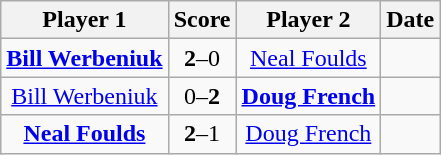<table class="wikitable" style="text-align: center">
<tr>
<th>Player 1</th>
<th>Score</th>
<th>Player 2</th>
<th>Date</th>
</tr>
<tr>
<td> <strong><a href='#'>Bill Werbeniuk</a></strong></td>
<td><strong>2</strong>–0</td>
<td> <a href='#'>Neal Foulds</a></td>
<td></td>
</tr>
<tr>
<td> <a href='#'>Bill Werbeniuk</a></td>
<td>0–<strong>2</strong></td>
<td> <strong><a href='#'>Doug French</a></strong></td>
<td></td>
</tr>
<tr>
<td> <strong><a href='#'>Neal Foulds</a></strong></td>
<td><strong>2</strong>–1</td>
<td> <a href='#'>Doug French</a></td>
<td></td>
</tr>
</table>
